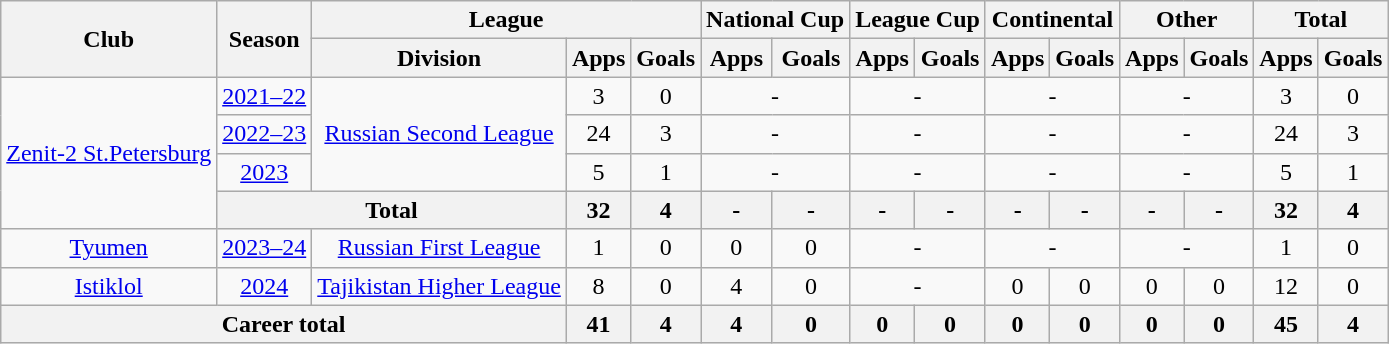<table class="wikitable" style="text-align: center;">
<tr>
<th rowspan="2">Club</th>
<th rowspan="2">Season</th>
<th colspan="3">League</th>
<th colspan="2">National Cup</th>
<th colspan="2">League Cup</th>
<th colspan="2">Continental</th>
<th colspan="2">Other</th>
<th colspan="2">Total</th>
</tr>
<tr>
<th>Division</th>
<th>Apps</th>
<th>Goals</th>
<th>Apps</th>
<th>Goals</th>
<th>Apps</th>
<th>Goals</th>
<th>Apps</th>
<th>Goals</th>
<th>Apps</th>
<th>Goals</th>
<th>Apps</th>
<th>Goals</th>
</tr>
<tr>
<td rowspan="4" valign="center"><a href='#'>Zenit-2 St.Petersburg</a></td>
<td><a href='#'>2021–22</a></td>
<td rowspan="3" valign="center"><a href='#'>Russian Second League</a></td>
<td>3</td>
<td>0</td>
<td colspan="2">-</td>
<td colspan="2">-</td>
<td colspan="2">-</td>
<td colspan="2">-</td>
<td>3</td>
<td>0</td>
</tr>
<tr>
<td><a href='#'>2022–23</a></td>
<td>24</td>
<td>3</td>
<td colspan="2">-</td>
<td colspan="2">-</td>
<td colspan="2">-</td>
<td colspan="2">-</td>
<td>24</td>
<td>3</td>
</tr>
<tr>
<td><a href='#'>2023</a></td>
<td>5</td>
<td>1</td>
<td colspan="2">-</td>
<td colspan="2">-</td>
<td colspan="2">-</td>
<td colspan="2">-</td>
<td>5</td>
<td>1</td>
</tr>
<tr>
<th colspan="2">Total</th>
<th>32</th>
<th>4</th>
<th>-</th>
<th>-</th>
<th>-</th>
<th>-</th>
<th>-</th>
<th>-</th>
<th>-</th>
<th>-</th>
<th>32</th>
<th>4</th>
</tr>
<tr>
<td rowspan="1" valign="center"><a href='#'>Tyumen</a></td>
<td><a href='#'>2023–24</a></td>
<td rowspan="1" valign="center"><a href='#'>Russian First League</a></td>
<td>1</td>
<td>0</td>
<td>0</td>
<td>0</td>
<td colspan="2">-</td>
<td colspan="2">-</td>
<td colspan="2">-</td>
<td>1</td>
<td>0</td>
</tr>
<tr>
<td rowspan="1" valign="center"><a href='#'>Istiklol</a></td>
<td><a href='#'>2024</a></td>
<td rowspan="1" valign="center"><a href='#'>Tajikistan Higher League</a></td>
<td>8</td>
<td>0</td>
<td>4</td>
<td>0</td>
<td colspan="2">-</td>
<td>0</td>
<td>0</td>
<td>0</td>
<td>0</td>
<td>12</td>
<td>0</td>
</tr>
<tr>
<th colspan="3">Career total</th>
<th>41</th>
<th>4</th>
<th>4</th>
<th>0</th>
<th>0</th>
<th>0</th>
<th>0</th>
<th>0</th>
<th>0</th>
<th>0</th>
<th>45</th>
<th>4</th>
</tr>
</table>
